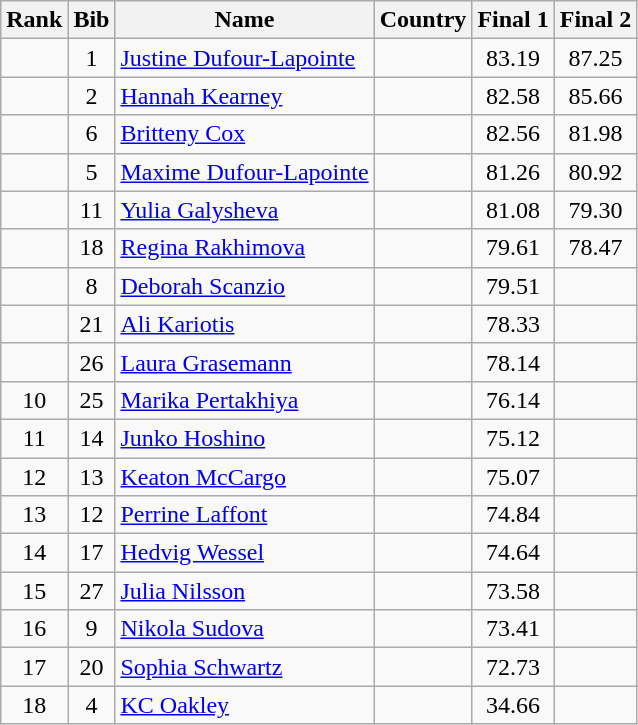<table class="wikitable sortable" style="text-align:center">
<tr>
<th>Rank</th>
<th>Bib</th>
<th>Name</th>
<th>Country</th>
<th>Final 1</th>
<th>Final 2</th>
</tr>
<tr>
<td></td>
<td>1</td>
<td align=left><a href='#'>Justine Dufour-Lapointe</a></td>
<td align=left></td>
<td>83.19</td>
<td>87.25</td>
</tr>
<tr>
<td></td>
<td>2</td>
<td align=left><a href='#'>Hannah Kearney</a></td>
<td align=left></td>
<td>82.58</td>
<td>85.66</td>
</tr>
<tr>
<td></td>
<td>6</td>
<td align=left><a href='#'>Britteny Cox</a></td>
<td align=left></td>
<td>82.56</td>
<td>81.98</td>
</tr>
<tr>
<td></td>
<td>5</td>
<td align=left><a href='#'>Maxime Dufour-Lapointe</a></td>
<td align=left></td>
<td>81.26</td>
<td>80.92</td>
</tr>
<tr>
<td></td>
<td>11</td>
<td align=left><a href='#'>Yulia Galysheva</a></td>
<td align=left></td>
<td>81.08</td>
<td>79.30</td>
</tr>
<tr>
<td></td>
<td>18</td>
<td align=left><a href='#'>Regina Rakhimova</a></td>
<td align=left></td>
<td>79.61</td>
<td>78.47</td>
</tr>
<tr>
<td></td>
<td>8</td>
<td align=left><a href='#'>Deborah Scanzio</a></td>
<td align=left></td>
<td>79.51</td>
<td></td>
</tr>
<tr>
<td></td>
<td>21</td>
<td align=left><a href='#'>Ali Kariotis</a></td>
<td align=left></td>
<td>78.33</td>
<td></td>
</tr>
<tr>
<td></td>
<td>26</td>
<td align=left><a href='#'>Laura Grasemann</a></td>
<td align=left></td>
<td>78.14</td>
<td></td>
</tr>
<tr>
<td>10</td>
<td>25</td>
<td align=left><a href='#'>Marika Pertakhiya</a></td>
<td align=left></td>
<td>76.14</td>
<td></td>
</tr>
<tr>
<td>11</td>
<td>14</td>
<td align=left><a href='#'>Junko Hoshino</a></td>
<td align=left></td>
<td>75.12</td>
<td></td>
</tr>
<tr>
<td>12</td>
<td>13</td>
<td align=left><a href='#'>Keaton McCargo</a></td>
<td align=left></td>
<td>75.07</td>
<td></td>
</tr>
<tr>
<td>13</td>
<td>12</td>
<td align=left><a href='#'>Perrine Laffont</a></td>
<td align=left></td>
<td>74.84</td>
<td></td>
</tr>
<tr>
<td>14</td>
<td>17</td>
<td align=left><a href='#'>Hedvig Wessel</a></td>
<td align=left></td>
<td>74.64</td>
<td></td>
</tr>
<tr>
<td>15</td>
<td>27</td>
<td align=left><a href='#'>Julia Nilsson</a></td>
<td align=left></td>
<td>73.58</td>
<td></td>
</tr>
<tr>
<td>16</td>
<td>9</td>
<td align=left><a href='#'>Nikola Sudova</a></td>
<td align=left></td>
<td>73.41</td>
<td></td>
</tr>
<tr>
<td>17</td>
<td>20</td>
<td align=left><a href='#'>Sophia Schwartz</a></td>
<td align=left></td>
<td>72.73</td>
<td></td>
</tr>
<tr>
<td>18</td>
<td>4</td>
<td align=left><a href='#'>KC Oakley</a></td>
<td align=left></td>
<td>34.66</td>
<td></td>
</tr>
</table>
